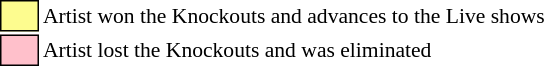<table class="toccolours" style="font-size: 90%; white-space: nowrap;">
<tr>
<td style="background:#fdfc8f; border:1px solid black;">      </td>
<td>Artist won the Knockouts and advances to the Live shows</td>
</tr>
<tr>
<td style="background:pink; border:1px solid black;">      </td>
<td>Artist lost the Knockouts and was eliminated</td>
</tr>
</table>
